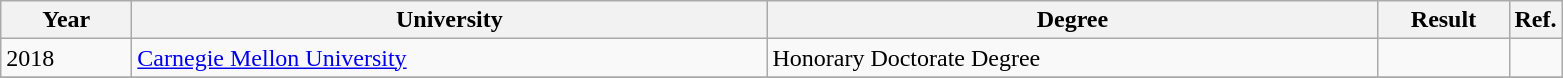<table class=wikitable>
<tr>
<th scope="col" style="width:5em;">Year</th>
<th scope="col" style="width:26em;">University</th>
<th scope="col" style="width:25em;">Degree</th>
<th scope="col" style="width:5em;">Result</th>
<th>Ref.</th>
</tr>
<tr>
<td>2018</td>
<td><a href='#'>Carnegie Mellon University</a></td>
<td>Honorary Doctorate Degree</td>
<td></td>
<td></td>
</tr>
<tr>
</tr>
</table>
